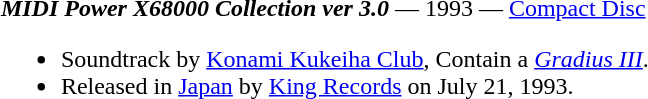<table class="toccolours" style="margin: 0 auto; width: 95%;">
<tr style="vertical-align: top;">
<td width="100%"><strong><em>MIDI Power X68000 Collection ver 3.0</em></strong> — 1993 — <a href='#'>Compact Disc</a><br><ul><li>Soundtrack by <a href='#'>Konami Kukeiha Club</a>, Contain a <em><a href='#'>Gradius III</a></em>.</li><li>Released in <a href='#'>Japan</a> by <a href='#'>King Records</a> on July 21, 1993.</li></ul></td>
</tr>
</table>
